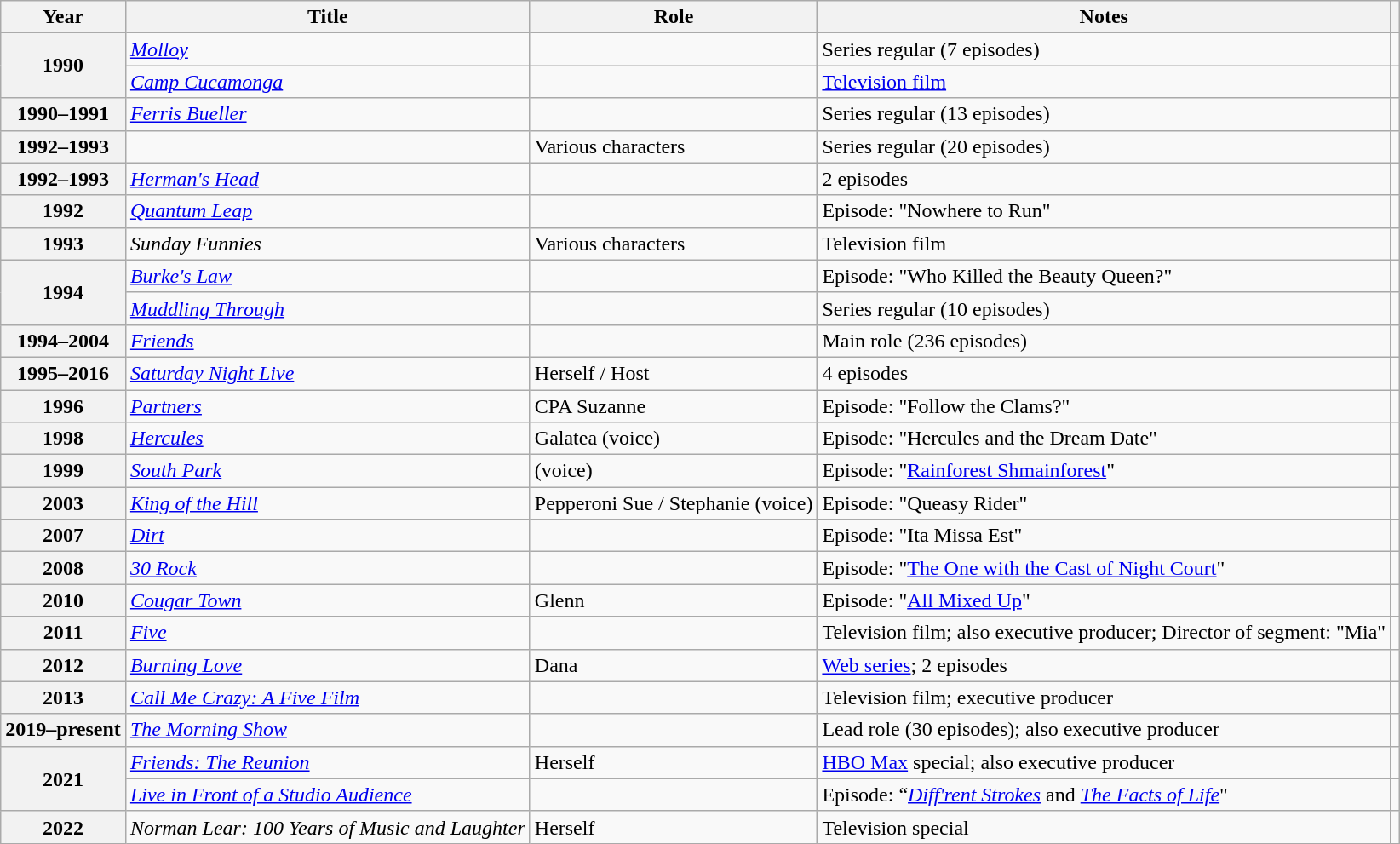<table class="wikitable plainrowheaders sortable" style="margin-right: 0;">
<tr>
<th scope="col">Year</th>
<th scope="col">Title</th>
<th scope="col">Role</th>
<th scope="col" class="unsortable">Notes</th>
<th scope="col" class="unsortable"></th>
</tr>
<tr>
<th rowspan="2" scope="row">1990</th>
<td><em><a href='#'>Molloy</a></em></td>
<td></td>
<td>Series regular (7 episodes)</td>
<td style="text-align:center;"></td>
</tr>
<tr>
<td><em><a href='#'>Camp Cucamonga</a></em></td>
<td></td>
<td><a href='#'>Television film</a></td>
<td style="text-align:center;"></td>
</tr>
<tr>
<th scope="row">1990–1991</th>
<td><em><a href='#'>Ferris Bueller</a></em></td>
<td></td>
<td>Series regular (13 episodes)</td>
<td style="text-align:center;"></td>
</tr>
<tr>
<th scope="row">1992–1993</th>
<td><em></em></td>
<td>Various characters</td>
<td>Series regular (20 episodes)</td>
<td style="text-align:center;"></td>
</tr>
<tr>
<th scope="row">1992–1993</th>
<td><em><a href='#'>Herman's Head</a></em></td>
<td></td>
<td>2 episodes</td>
<td style="text-align:center;"></td>
</tr>
<tr>
<th scope="row">1992</th>
<td><em><a href='#'>Quantum Leap</a></em></td>
<td></td>
<td>Episode: "Nowhere to Run"</td>
<td style="text-align:center;"></td>
</tr>
<tr>
<th scope="row">1993</th>
<td><em>Sunday Funnies</em></td>
<td>Various characters</td>
<td>Television film</td>
<td style="text-align:center;"></td>
</tr>
<tr>
<th rowspan="2" scope="row">1994</th>
<td><em><a href='#'>Burke's Law</a></em></td>
<td></td>
<td>Episode: "Who Killed the Beauty Queen?"</td>
<td style="text-align:center;"></td>
</tr>
<tr>
<td><em><a href='#'>Muddling Through</a></em></td>
<td></td>
<td>Series regular (10 episodes)</td>
<td style="text-align:center;"></td>
</tr>
<tr>
<th scope="row">1994–2004</th>
<td><em><a href='#'>Friends</a></em></td>
<td></td>
<td>Main role (236 episodes)</td>
<td style="text-align:center;"></td>
</tr>
<tr>
<th scope="row">1995–2016</th>
<td><em><a href='#'>Saturday Night Live</a></em></td>
<td>Herself / Host</td>
<td>4 episodes</td>
<td style="text-align:center;"></td>
</tr>
<tr>
<th scope="row">1996</th>
<td><em><a href='#'>Partners</a></em></td>
<td>CPA Suzanne</td>
<td>Episode: "Follow the Clams?"</td>
<td style="text-align:center;"></td>
</tr>
<tr>
<th scope="row">1998</th>
<td><em><a href='#'>Hercules</a></em></td>
<td>Galatea (voice)</td>
<td>Episode: "Hercules and the Dream Date"</td>
<td style="text-align:center;"></td>
</tr>
<tr>
<th scope="row">1999</th>
<td><em><a href='#'>South Park</a></em></td>
<td> (voice)</td>
<td>Episode: "<a href='#'>Rainforest Shmainforest</a>"</td>
<td style="text-align:center;"></td>
</tr>
<tr>
<th scope="row">2003</th>
<td><em><a href='#'>King of the Hill</a></em></td>
<td>Pepperoni Sue / Stephanie (voice)</td>
<td>Episode: "Queasy Rider"</td>
<td style="text-align:center;"></td>
</tr>
<tr>
<th scope="row">2007</th>
<td><em><a href='#'>Dirt</a></em></td>
<td></td>
<td>Episode: "Ita Missa Est"</td>
<td style="text-align:center;"></td>
</tr>
<tr>
<th scope="row">2008</th>
<td><em><a href='#'>30 Rock</a></em></td>
<td></td>
<td>Episode: "<a href='#'>The One with the Cast of Night Court</a>"</td>
<td style="text-align:center;"></td>
</tr>
<tr>
<th scope="row">2010</th>
<td><em><a href='#'>Cougar Town</a></em></td>
<td>Glenn</td>
<td>Episode: "<a href='#'>All Mixed Up</a>"</td>
<td style="text-align:center;"></td>
</tr>
<tr>
<th scope="row">2011</th>
<td><em><a href='#'>Five</a></em></td>
<td></td>
<td>Television film; also executive producer; Director of segment: "Mia"</td>
<td style="text-align:center;"></td>
</tr>
<tr>
<th scope="row">2012</th>
<td><em><a href='#'>Burning Love</a></em></td>
<td>Dana</td>
<td><a href='#'>Web series</a>; 2 episodes</td>
<td style="text-align:center;"></td>
</tr>
<tr>
<th scope="row">2013</th>
<td><em><a href='#'>Call Me Crazy: A Five Film</a></em></td>
<td></td>
<td>Television film; executive producer</td>
<td style="text-align:center;"></td>
</tr>
<tr>
<th scope="row">2019–present</th>
<td><em><a href='#'>The Morning Show</a></em></td>
<td></td>
<td>Lead role (30 episodes); also executive producer</td>
<td style="text-align:center;"></td>
</tr>
<tr>
<th rowspan="2" scope="row">2021</th>
<td><em><a href='#'>Friends: The Reunion</a></em></td>
<td>Herself</td>
<td><a href='#'>HBO Max</a> special; also executive producer</td>
<td style="text-align:center;"></td>
</tr>
<tr>
<td><em><a href='#'>Live in Front of a Studio Audience</a></em></td>
<td></td>
<td>Episode: “<em><a href='#'>Diff'rent Strokes</a></em> and <em><a href='#'>The Facts of Life</a></em>"</td>
<td style="text-align:center;"></td>
</tr>
<tr>
<th scope="row">2022</th>
<td><em>Norman Lear: 100 Years of Music and Laughter</em></td>
<td>Herself</td>
<td>Television special</td>
<td style="text-align:center;"></td>
</tr>
</table>
